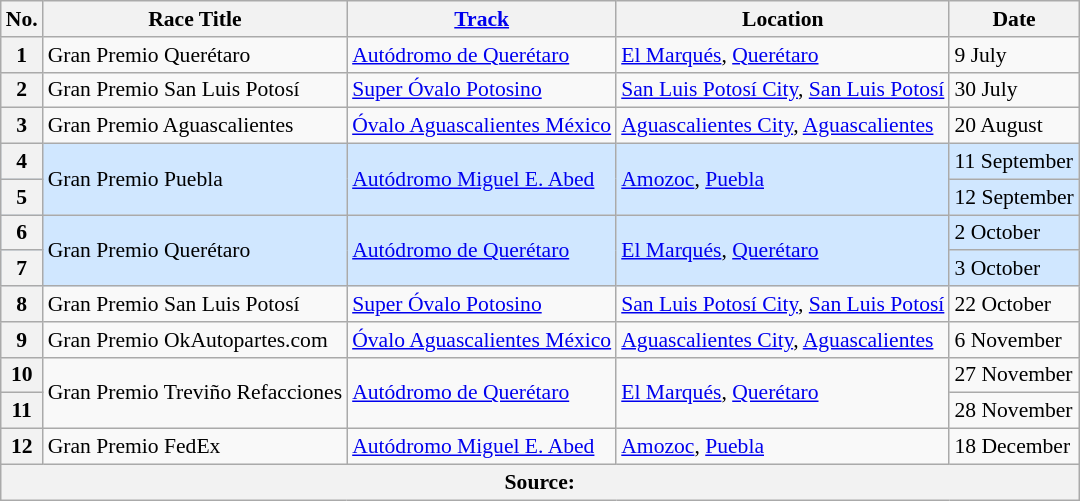<table class="wikitable" style="font-size:90%">
<tr>
<th>No.</th>
<th>Race Title</th>
<th><a href='#'>Track</a></th>
<th>Location</th>
<th>Date</th>
</tr>
<tr>
<th>1</th>
<td>Gran Premio Querétaro</td>
<td><a href='#'>Autódromo de Querétaro</a></td>
<td> <a href='#'>El Marqués</a>, <a href='#'>Querétaro</a></td>
<td>9 July</td>
</tr>
<tr>
<th>2</th>
<td>Gran Premio San Luis Potosí</td>
<td><a href='#'>Super Óvalo Potosino</a></td>
<td> <a href='#'>San Luis Potosí City</a>, <a href='#'>San Luis Potosí</a></td>
<td>30 July</td>
</tr>
<tr>
<th>3</th>
<td>Gran Premio Aguascalientes</td>
<td><a href='#'>Óvalo Aguascalientes México</a></td>
<td> <a href='#'>Aguascalientes City</a>, <a href='#'>Aguascalientes</a></td>
<td>20 August</td>
</tr>
<tr style="background:#D0E7FF;">
<th>4</th>
<td rowspan="2">Gran Premio Puebla</td>
<td rowspan="2"><a href='#'>Autódromo Miguel E. Abed</a></td>
<td rowspan="2"> <a href='#'>Amozoc</a>, <a href='#'>Puebla</a></td>
<td>11 September</td>
</tr>
<tr style="background:#D0E7FF;">
<th>5</th>
<td>12 September</td>
</tr>
<tr style="background:#D0E7FF;">
<th>6</th>
<td rowspan="2">Gran Premio Querétaro</td>
<td rowspan="2"><a href='#'>Autódromo de Querétaro</a></td>
<td rowspan="2"> <a href='#'>El Marqués</a>, <a href='#'>Querétaro</a></td>
<td>2 October</td>
</tr>
<tr style="background:#D0E7FF;">
<th>7</th>
<td>3 October</td>
</tr>
<tr>
<th>8</th>
<td>Gran Premio San Luis Potosí</td>
<td><a href='#'>Super Óvalo Potosino</a></td>
<td> <a href='#'>San Luis Potosí City</a>, <a href='#'>San Luis Potosí</a></td>
<td>22 October</td>
</tr>
<tr>
<th>9</th>
<td>Gran Premio OkAutopartes.com</td>
<td><a href='#'>Óvalo Aguascalientes México</a></td>
<td> <a href='#'>Aguascalientes City</a>, <a href='#'>Aguascalientes</a></td>
<td>6 November</td>
</tr>
<tr>
<th>10</th>
<td rowspan="2">Gran Premio Treviño Refacciones</td>
<td rowspan="2"><a href='#'>Autódromo de Querétaro</a></td>
<td rowspan="2"> <a href='#'>El Marqués</a>, <a href='#'>Querétaro</a></td>
<td>27 November</td>
</tr>
<tr>
<th>11</th>
<td>28 November</td>
</tr>
<tr>
<th>12</th>
<td>Gran Premio FedEx</td>
<td><a href='#'>Autódromo Miguel E. Abed</a></td>
<td> <a href='#'>Amozoc</a>, <a href='#'>Puebla</a></td>
<td>18 December</td>
</tr>
<tr>
<th colspan="7"><strong>Source:</strong></th>
</tr>
</table>
